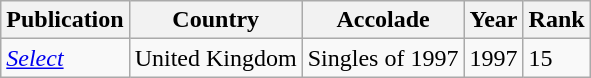<table class="wikitable">
<tr>
<th>Publication</th>
<th>Country</th>
<th>Accolade</th>
<th>Year</th>
<th>Rank</th>
</tr>
<tr>
<td><em><a href='#'>Select</a></em></td>
<td>United Kingdom</td>
<td>Singles of 1997</td>
<td>1997</td>
<td>15</td>
</tr>
</table>
